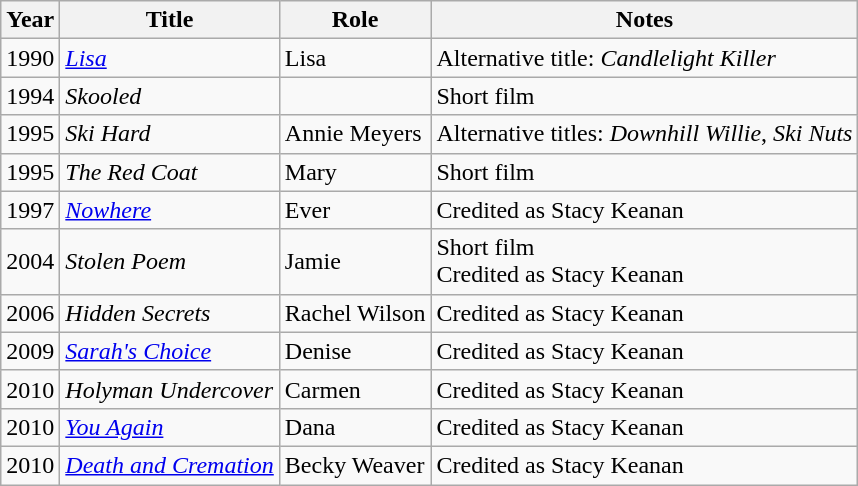<table class="wikitable sortable">
<tr>
<th scope="col">Year</th>
<th scope="col">Title</th>
<th scope="col">Role</th>
<th scope="col" class="unsortable">Notes</th>
</tr>
<tr>
<td>1990</td>
<td><em><a href='#'>Lisa</a></em></td>
<td>Lisa</td>
<td>Alternative title: <em>Candlelight Killer</em></td>
</tr>
<tr>
<td>1994</td>
<td><em>Skooled</em></td>
<td></td>
<td>Short film</td>
</tr>
<tr>
<td>1995</td>
<td><em>Ski Hard</em></td>
<td>Annie Meyers</td>
<td>Alternative titles: <em>Downhill Willie</em>, <em>Ski Nuts</em></td>
</tr>
<tr>
<td>1995</td>
<td><em>The Red Coat</em></td>
<td>Mary</td>
<td>Short film</td>
</tr>
<tr>
<td>1997</td>
<td><em><a href='#'>Nowhere</a></em></td>
<td>Ever</td>
<td>Credited as Stacy Keanan</td>
</tr>
<tr>
<td>2004</td>
<td><em>Stolen Poem</em></td>
<td>Jamie</td>
<td>Short film<br>Credited as Stacy Keanan</td>
</tr>
<tr>
<td>2006</td>
<td><em>Hidden Secrets</em></td>
<td>Rachel Wilson</td>
<td>Credited as Stacy Keanan</td>
</tr>
<tr>
<td>2009</td>
<td><em><a href='#'>Sarah's Choice</a></em></td>
<td>Denise</td>
<td>Credited as Stacy Keanan</td>
</tr>
<tr>
<td>2010</td>
<td><em>Holyman Undercover</em></td>
<td>Carmen</td>
<td>Credited as Stacy Keanan</td>
</tr>
<tr>
<td>2010</td>
<td><em><a href='#'>You Again</a></em></td>
<td>Dana</td>
<td>Credited as Stacy Keanan</td>
</tr>
<tr>
<td>2010</td>
<td><em><a href='#'>Death and Cremation</a></em></td>
<td>Becky Weaver</td>
<td>Credited as Stacy Keanan</td>
</tr>
</table>
